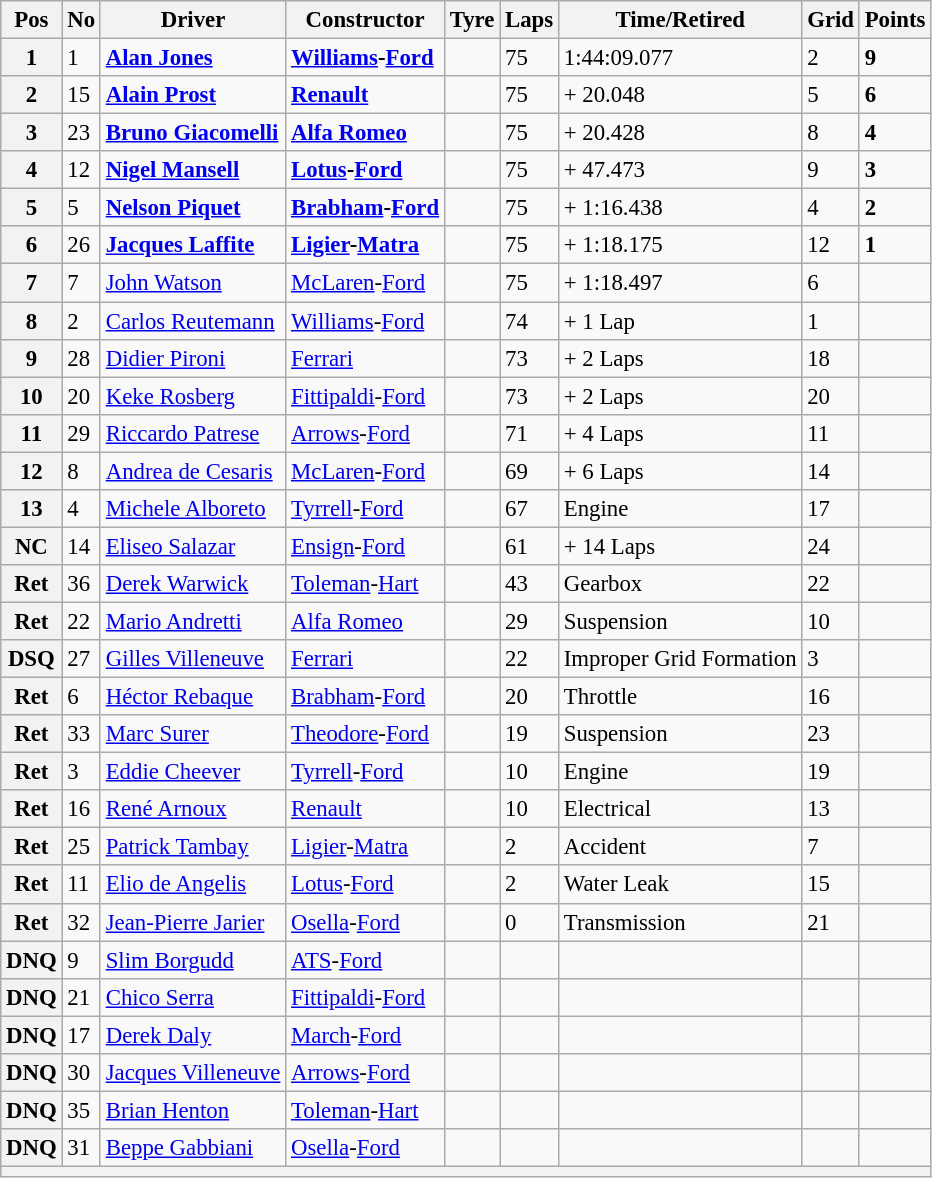<table class="wikitable" style="font-size: 95%;">
<tr>
<th>Pos</th>
<th>No</th>
<th>Driver</th>
<th>Constructor</th>
<th>Tyre</th>
<th>Laps</th>
<th>Time/Retired</th>
<th>Grid</th>
<th>Points</th>
</tr>
<tr>
<th>1</th>
<td>1</td>
<td> <strong><a href='#'>Alan Jones</a></strong></td>
<td><strong><a href='#'>Williams</a>-<a href='#'>Ford</a></strong></td>
<td></td>
<td>75</td>
<td>1:44:09.077</td>
<td>2</td>
<td><strong>9</strong></td>
</tr>
<tr>
<th>2</th>
<td>15</td>
<td> <strong><a href='#'>Alain Prost</a></strong></td>
<td><strong><a href='#'>Renault</a></strong></td>
<td></td>
<td>75</td>
<td>+ 20.048</td>
<td>5</td>
<td><strong>6</strong></td>
</tr>
<tr>
<th>3</th>
<td>23</td>
<td> <strong><a href='#'>Bruno Giacomelli</a></strong></td>
<td><strong><a href='#'>Alfa Romeo</a></strong></td>
<td></td>
<td>75</td>
<td>+ 20.428</td>
<td>8</td>
<td><strong>4</strong></td>
</tr>
<tr>
<th>4</th>
<td>12</td>
<td> <strong><a href='#'>Nigel Mansell</a></strong></td>
<td><strong><a href='#'>Lotus</a>-<a href='#'>Ford</a></strong></td>
<td></td>
<td>75</td>
<td>+ 47.473</td>
<td>9</td>
<td><strong>3</strong></td>
</tr>
<tr>
<th>5</th>
<td>5</td>
<td> <strong><a href='#'>Nelson Piquet</a></strong></td>
<td><strong><a href='#'>Brabham</a>-<a href='#'>Ford</a></strong></td>
<td></td>
<td>75</td>
<td>+ 1:16.438</td>
<td>4</td>
<td><strong>2</strong></td>
</tr>
<tr>
<th>6</th>
<td>26</td>
<td> <strong><a href='#'>Jacques Laffite</a></strong></td>
<td><strong><a href='#'>Ligier</a>-<a href='#'>Matra</a></strong></td>
<td></td>
<td>75</td>
<td>+ 1:18.175</td>
<td>12</td>
<td><strong>1</strong></td>
</tr>
<tr>
<th>7</th>
<td>7</td>
<td> <a href='#'>John Watson</a></td>
<td><a href='#'>McLaren</a>-<a href='#'>Ford</a></td>
<td></td>
<td>75</td>
<td>+ 1:18.497</td>
<td>6</td>
<td> </td>
</tr>
<tr>
<th>8</th>
<td>2</td>
<td> <a href='#'>Carlos Reutemann</a></td>
<td><a href='#'>Williams</a>-<a href='#'>Ford</a></td>
<td></td>
<td>74</td>
<td>+ 1 Lap</td>
<td>1</td>
<td> </td>
</tr>
<tr>
<th>9</th>
<td>28</td>
<td> <a href='#'>Didier Pironi</a></td>
<td><a href='#'>Ferrari</a></td>
<td></td>
<td>73</td>
<td>+ 2 Laps</td>
<td>18</td>
<td> </td>
</tr>
<tr>
<th>10</th>
<td>20</td>
<td> <a href='#'>Keke Rosberg</a></td>
<td><a href='#'>Fittipaldi</a>-<a href='#'>Ford</a></td>
<td></td>
<td>73</td>
<td>+ 2 Laps</td>
<td>20</td>
<td> </td>
</tr>
<tr>
<th>11</th>
<td>29</td>
<td> <a href='#'>Riccardo Patrese</a></td>
<td><a href='#'>Arrows</a>-<a href='#'>Ford</a></td>
<td></td>
<td>71</td>
<td>+ 4 Laps</td>
<td>11</td>
<td> </td>
</tr>
<tr>
<th>12</th>
<td>8</td>
<td> <a href='#'>Andrea de Cesaris</a></td>
<td><a href='#'>McLaren</a>-<a href='#'>Ford</a></td>
<td></td>
<td>69</td>
<td>+ 6 Laps</td>
<td>14</td>
<td> </td>
</tr>
<tr>
<th>13</th>
<td>4</td>
<td> <a href='#'>Michele Alboreto</a></td>
<td><a href='#'>Tyrrell</a>-<a href='#'>Ford</a></td>
<td></td>
<td>67</td>
<td>Engine</td>
<td>17</td>
<td> </td>
</tr>
<tr>
<th>NC</th>
<td>14</td>
<td> <a href='#'>Eliseo Salazar</a></td>
<td><a href='#'>Ensign</a>-<a href='#'>Ford</a></td>
<td></td>
<td>61</td>
<td>+ 14 Laps</td>
<td>24</td>
<td> </td>
</tr>
<tr>
<th>Ret</th>
<td>36</td>
<td> <a href='#'>Derek Warwick</a></td>
<td><a href='#'>Toleman</a>-<a href='#'>Hart</a></td>
<td></td>
<td>43</td>
<td>Gearbox</td>
<td>22</td>
<td> </td>
</tr>
<tr>
<th>Ret</th>
<td>22</td>
<td> <a href='#'>Mario Andretti</a></td>
<td><a href='#'>Alfa Romeo</a></td>
<td></td>
<td>29</td>
<td>Suspension</td>
<td>10</td>
<td> </td>
</tr>
<tr>
<th>DSQ</th>
<td>27</td>
<td> <a href='#'>Gilles Villeneuve</a></td>
<td><a href='#'>Ferrari</a></td>
<td></td>
<td>22</td>
<td>Improper Grid Formation</td>
<td>3</td>
<td> </td>
</tr>
<tr>
<th>Ret</th>
<td>6</td>
<td> <a href='#'>Héctor Rebaque</a></td>
<td><a href='#'>Brabham</a>-<a href='#'>Ford</a></td>
<td></td>
<td>20</td>
<td>Throttle</td>
<td>16</td>
<td> </td>
</tr>
<tr>
<th>Ret</th>
<td>33</td>
<td> <a href='#'>Marc Surer</a></td>
<td><a href='#'>Theodore</a>-<a href='#'>Ford</a></td>
<td></td>
<td>19</td>
<td>Suspension</td>
<td>23</td>
<td> </td>
</tr>
<tr>
<th>Ret</th>
<td>3</td>
<td> <a href='#'>Eddie Cheever</a></td>
<td><a href='#'>Tyrrell</a>-<a href='#'>Ford</a></td>
<td></td>
<td>10</td>
<td>Engine</td>
<td>19</td>
<td> </td>
</tr>
<tr>
<th>Ret</th>
<td>16</td>
<td> <a href='#'>René Arnoux</a></td>
<td><a href='#'>Renault</a></td>
<td></td>
<td>10</td>
<td>Electrical</td>
<td>13</td>
<td> </td>
</tr>
<tr>
<th>Ret</th>
<td>25</td>
<td> <a href='#'>Patrick Tambay</a></td>
<td><a href='#'>Ligier</a>-<a href='#'>Matra</a></td>
<td></td>
<td>2</td>
<td>Accident</td>
<td>7</td>
<td> </td>
</tr>
<tr>
<th>Ret</th>
<td>11</td>
<td> <a href='#'>Elio de Angelis</a></td>
<td><a href='#'>Lotus</a>-<a href='#'>Ford</a></td>
<td></td>
<td>2</td>
<td>Water Leak</td>
<td>15</td>
<td> </td>
</tr>
<tr>
<th>Ret</th>
<td>32</td>
<td> <a href='#'>Jean-Pierre Jarier</a></td>
<td><a href='#'>Osella</a>-<a href='#'>Ford</a></td>
<td></td>
<td>0</td>
<td>Transmission</td>
<td>21</td>
<td> </td>
</tr>
<tr>
<th>DNQ</th>
<td>9</td>
<td> <a href='#'>Slim Borgudd</a></td>
<td><a href='#'>ATS</a>-<a href='#'>Ford</a></td>
<td></td>
<td> </td>
<td></td>
<td></td>
<td> </td>
</tr>
<tr>
<th>DNQ</th>
<td>21</td>
<td> <a href='#'>Chico Serra</a></td>
<td><a href='#'>Fittipaldi</a>-<a href='#'>Ford</a></td>
<td></td>
<td> </td>
<td></td>
<td></td>
<td> </td>
</tr>
<tr>
<th>DNQ</th>
<td>17</td>
<td> <a href='#'>Derek Daly</a></td>
<td><a href='#'>March</a>-<a href='#'>Ford</a></td>
<td></td>
<td> </td>
<td></td>
<td></td>
<td> </td>
</tr>
<tr>
<th>DNQ</th>
<td>30</td>
<td> <a href='#'>Jacques Villeneuve</a></td>
<td><a href='#'>Arrows</a>-<a href='#'>Ford</a></td>
<td></td>
<td> </td>
<td></td>
<td></td>
<td> </td>
</tr>
<tr>
<th>DNQ</th>
<td>35</td>
<td> <a href='#'>Brian Henton</a></td>
<td><a href='#'>Toleman</a>-<a href='#'>Hart</a></td>
<td></td>
<td> </td>
<td></td>
<td></td>
<td> </td>
</tr>
<tr>
<th>DNQ</th>
<td>31</td>
<td> <a href='#'>Beppe Gabbiani</a></td>
<td><a href='#'>Osella</a>-<a href='#'>Ford</a></td>
<td></td>
<td> </td>
<td> </td>
<td> </td>
<td> </td>
</tr>
<tr>
<th colspan="9"></th>
</tr>
</table>
